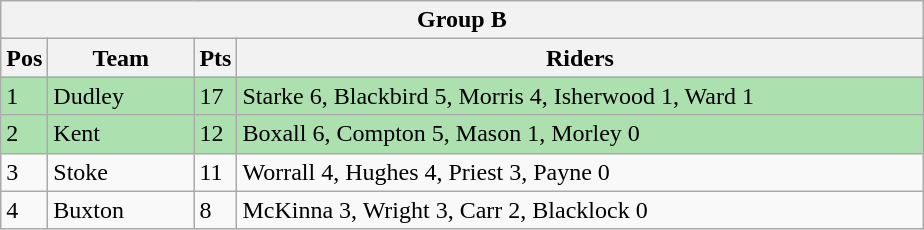<table class="wikitable">
<tr>
<th colspan="4">Group B</th>
</tr>
<tr>
<th width=20>Pos</th>
<th width=90>Team</th>
<th width=20>Pts</th>
<th width=450>Riders</th>
</tr>
<tr style="background:#ACE1AF;">
<td>1</td>
<td align=left>Dudley</td>
<td>17</td>
<td>Starke 6, Blackbird 5, Morris 4, Isherwood 1, Ward 1</td>
</tr>
<tr style="background:#ACE1AF;">
<td>2</td>
<td align=left>Kent</td>
<td>12</td>
<td>Boxall 6, Compton 5, Mason 1, Morley 0</td>
</tr>
<tr>
<td>3</td>
<td align=left>Stoke</td>
<td>11</td>
<td>Worrall 4, Hughes 4, Priest 3, Payne 0</td>
</tr>
<tr>
<td>4</td>
<td align=left>Buxton</td>
<td>8</td>
<td>McKinna 3, Wright 3, Carr 2, Blacklock 0</td>
</tr>
</table>
